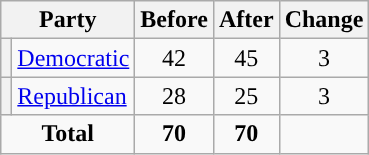<table class="wikitable" style="text-align:center;">
<tr>
<th colspan="2">Party</th>
<th>Before</th>
<th>After</th>
<th>Change</th>
</tr>
<tr>
<th style="background-color:"></th>
<td style="text-align:left;"><a href='#'>Democratic</a></td>
<td>42</td>
<td>45</td>
<td> 3</td>
</tr>
<tr>
<th style="background-color:"></th>
<td style="text-align:left;"><a href='#'>Republican</a></td>
<td>28</td>
<td>25</td>
<td> 3</td>
</tr>
<tr>
<td colspan="2"><strong>Total</strong></td>
<td><strong>70</strong></td>
<td><strong>70</strong></td>
<td></td>
</tr>
</table>
